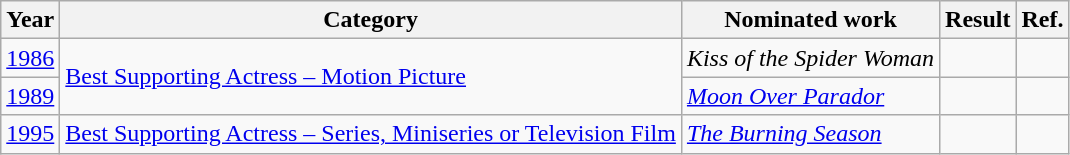<table class="wikitable sortable">
<tr>
<th>Year</th>
<th>Category</th>
<th>Nominated work</th>
<th>Result</th>
<th>Ref.</th>
</tr>
<tr>
<td><a href='#'>1986</a></td>
<td rowspan="2"><a href='#'>Best Supporting Actress – Motion Picture</a></td>
<td><em>Kiss of the Spider Woman</em></td>
<td></td>
<td></td>
</tr>
<tr>
<td><a href='#'>1989</a></td>
<td><em><a href='#'>Moon Over Parador</a></em></td>
<td></td>
<td></td>
</tr>
<tr>
<td><a href='#'>1995</a></td>
<td><a href='#'>Best Supporting Actress – Series, Miniseries or Television Film</a></td>
<td><em><a href='#'>The Burning Season</a></em></td>
<td></td>
<td></td>
</tr>
</table>
